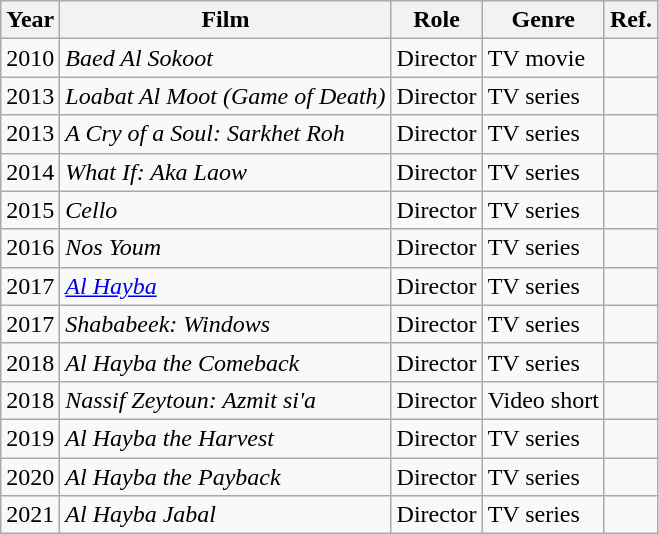<table class="wikitable">
<tr>
<th>Year</th>
<th>Film</th>
<th>Role</th>
<th>Genre</th>
<th>Ref.</th>
</tr>
<tr>
<td>2010</td>
<td><em>Baed Al Sokoot</em></td>
<td>Director</td>
<td>TV movie</td>
<td></td>
</tr>
<tr>
<td>2013</td>
<td><em>Loabat Al Moot (Game of Death)</em></td>
<td>Director</td>
<td>TV series</td>
<td></td>
</tr>
<tr>
<td>2013</td>
<td><em>A Cry of a Soul: Sarkhet Roh</em></td>
<td>Director</td>
<td>TV series</td>
<td></td>
</tr>
<tr>
<td>2014</td>
<td><em>What If: Aka Laow</em></td>
<td>Director</td>
<td>TV series</td>
<td></td>
</tr>
<tr>
<td>2015</td>
<td><em>Cello</em></td>
<td>Director</td>
<td>TV series</td>
<td></td>
</tr>
<tr>
<td>2016</td>
<td><em>Nos Youm</em></td>
<td>Director</td>
<td>TV series</td>
<td></td>
</tr>
<tr>
<td>2017</td>
<td><em><a href='#'>Al Hayba</a></em></td>
<td>Director</td>
<td>TV series</td>
<td></td>
</tr>
<tr>
<td>2017</td>
<td><em>Shababeek: Windows</em></td>
<td>Director</td>
<td>TV series</td>
<td></td>
</tr>
<tr>
<td>2018</td>
<td><em>Al Hayba the Comeback</em></td>
<td>Director</td>
<td>TV series</td>
<td></td>
</tr>
<tr>
<td>2018</td>
<td><em>Nassif Zeytoun: Azmit si'a</em></td>
<td>Director</td>
<td>Video short</td>
<td></td>
</tr>
<tr>
<td>2019</td>
<td><em>Al Hayba the Harvest</em></td>
<td>Director</td>
<td>TV series</td>
<td></td>
</tr>
<tr>
<td>2020</td>
<td><em>Al Hayba the Payback</em></td>
<td>Director</td>
<td>TV series</td>
<td></td>
</tr>
<tr>
<td>2021</td>
<td><em>Al Hayba Jabal</em></td>
<td>Director</td>
<td>TV series</td>
<td></td>
</tr>
</table>
